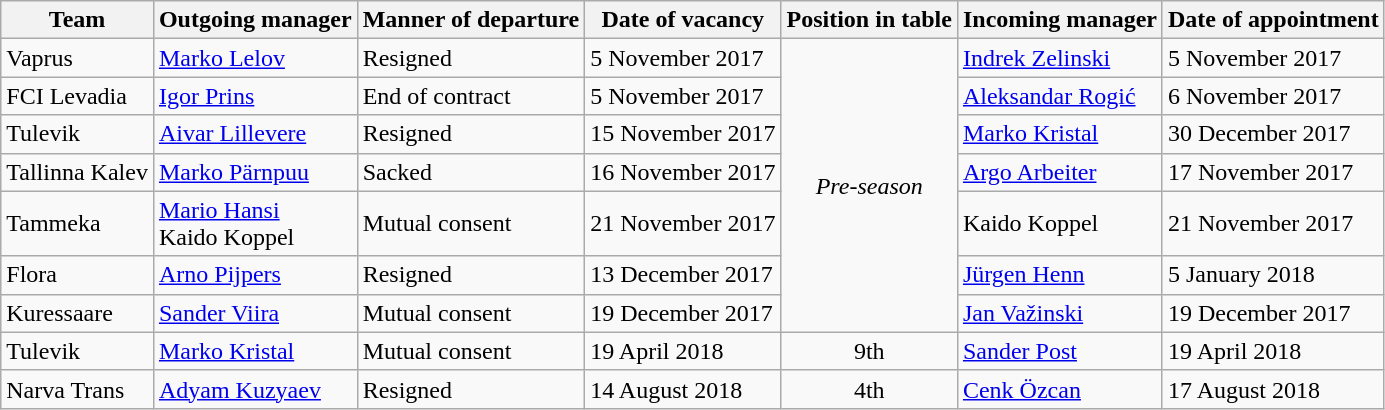<table class="wikitable">
<tr>
<th>Team</th>
<th>Outgoing manager</th>
<th>Manner of departure</th>
<th>Date of vacancy</th>
<th>Position in table</th>
<th>Incoming manager</th>
<th>Date of appointment</th>
</tr>
<tr>
<td>Vaprus</td>
<td> <a href='#'>Marko Lelov</a></td>
<td>Resigned</td>
<td>5 November 2017</td>
<td rowspan=7 align=center><em>Pre-season</em></td>
<td> <a href='#'>Indrek Zelinski</a></td>
<td>5 November 2017</td>
</tr>
<tr>
<td>FCI Levadia</td>
<td> <a href='#'>Igor Prins</a></td>
<td>End of contract</td>
<td>5 November 2017</td>
<td> <a href='#'>Aleksandar Rogić</a></td>
<td>6 November 2017</td>
</tr>
<tr>
<td>Tulevik</td>
<td> <a href='#'>Aivar Lillevere</a></td>
<td>Resigned</td>
<td>15 November 2017</td>
<td> <a href='#'>Marko Kristal</a></td>
<td>30 December 2017</td>
</tr>
<tr>
<td>Tallinna Kalev</td>
<td> <a href='#'>Marko Pärnpuu</a></td>
<td>Sacked</td>
<td>16 November 2017</td>
<td> <a href='#'>Argo Arbeiter</a></td>
<td>17 November 2017</td>
</tr>
<tr>
<td>Tammeka</td>
<td> <a href='#'>Mario Hansi</a><br> Kaido Koppel</td>
<td>Mutual consent</td>
<td>21 November 2017</td>
<td> Kaido Koppel</td>
<td>21 November 2017</td>
</tr>
<tr>
<td>Flora</td>
<td> <a href='#'>Arno Pijpers</a></td>
<td>Resigned</td>
<td>13 December 2017</td>
<td> <a href='#'>Jürgen Henn</a></td>
<td>5 January 2018</td>
</tr>
<tr>
<td>Kuressaare</td>
<td> <a href='#'>Sander Viira</a></td>
<td>Mutual consent</td>
<td>19 December 2017</td>
<td> <a href='#'>Jan Važinski</a></td>
<td>19 December 2017</td>
</tr>
<tr>
<td>Tulevik</td>
<td> <a href='#'>Marko Kristal</a></td>
<td>Mutual consent</td>
<td>19 April 2018</td>
<td align=center>9th</td>
<td> <a href='#'>Sander Post</a></td>
<td>19 April 2018</td>
</tr>
<tr>
<td>Narva Trans</td>
<td> <a href='#'>Adyam Kuzyaev</a></td>
<td>Resigned</td>
<td>14 August 2018</td>
<td align=center>4th</td>
<td> <a href='#'>Cenk Özcan</a></td>
<td>17 August 2018</td>
</tr>
</table>
